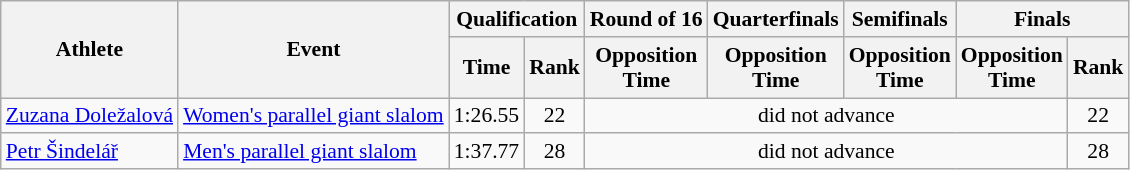<table class="wikitable" style="font-size:90%">
<tr>
<th rowspan="2">Athlete</th>
<th rowspan="2">Event</th>
<th colspan="2">Qualification</th>
<th>Round of 16</th>
<th>Quarterfinals</th>
<th>Semifinals</th>
<th colspan=2>Finals</th>
</tr>
<tr>
<th>Time</th>
<th>Rank</th>
<th>Opposition<br>Time</th>
<th>Opposition<br>Time</th>
<th>Opposition<br>Time</th>
<th>Opposition<br>Time</th>
<th>Rank</th>
</tr>
<tr align=center>
<td align=left><a href='#'>Zuzana Doležalová</a></td>
<td align=left><a href='#'>Women's parallel giant slalom</a></td>
<td>1:26.55</td>
<td>22</td>
<td colspan=4>did not advance</td>
<td>22</td>
</tr>
<tr align=center>
<td align=left><a href='#'>Petr Šindelář</a></td>
<td align=left><a href='#'>Men's parallel giant slalom</a></td>
<td>1:37.77</td>
<td>28</td>
<td colspan=4>did not advance</td>
<td>28</td>
</tr>
</table>
